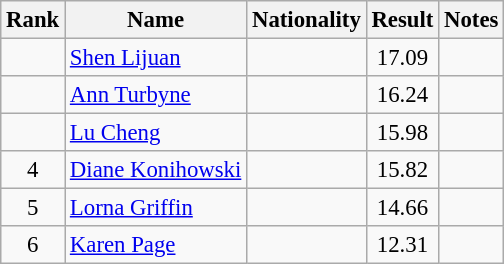<table class="wikitable sortable" style="text-align:center;font-size:95%">
<tr>
<th>Rank</th>
<th>Name</th>
<th>Nationality</th>
<th>Result</th>
<th>Notes</th>
</tr>
<tr>
<td></td>
<td align=left><a href='#'>Shen Lijuan</a></td>
<td align=left></td>
<td>17.09</td>
<td></td>
</tr>
<tr>
<td></td>
<td align=left><a href='#'>Ann Turbyne</a></td>
<td align=left></td>
<td>16.24</td>
<td></td>
</tr>
<tr>
<td></td>
<td align=left><a href='#'>Lu Cheng</a></td>
<td align=left></td>
<td>15.98</td>
<td></td>
</tr>
<tr>
<td>4</td>
<td align=left><a href='#'>Diane Konihowski</a></td>
<td align=left></td>
<td>15.82</td>
<td></td>
</tr>
<tr>
<td>5</td>
<td align=left><a href='#'>Lorna Griffin</a></td>
<td align=left></td>
<td>14.66</td>
<td></td>
</tr>
<tr>
<td>6</td>
<td align=left><a href='#'>Karen Page</a></td>
<td align=left></td>
<td>12.31</td>
<td></td>
</tr>
</table>
